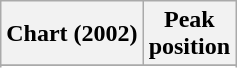<table class="wikitable sortable plainrowheaders">
<tr>
<th>Chart (2002)</th>
<th>Peak<br>position</th>
</tr>
<tr>
</tr>
<tr>
</tr>
<tr>
</tr>
<tr>
</tr>
<tr>
</tr>
<tr>
</tr>
<tr>
</tr>
<tr>
</tr>
</table>
